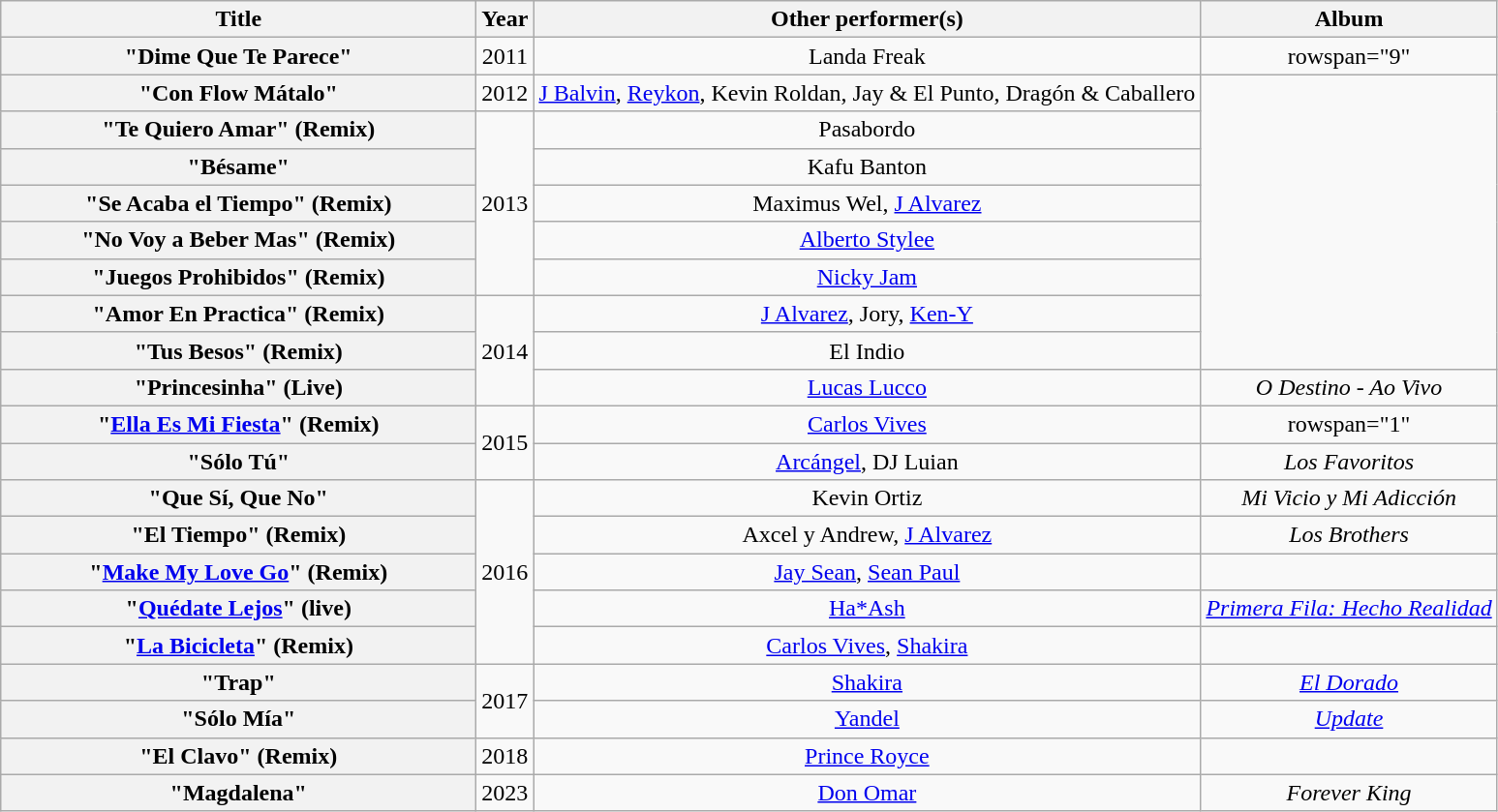<table class="wikitable plainrowheaders" style="text-align:center;">
<tr>
<th scope="col" style="width:20em;">Title</th>
<th scope="col">Year</th>
<th scope="col">Other performer(s)</th>
<th scope="col">Album</th>
</tr>
<tr>
<th scope="row">"Dime Que Te Parece"</th>
<td rowspan="1">2011</td>
<td>Landa Freak</td>
<td>rowspan="9" </td>
</tr>
<tr>
<th scope="row">"Con Flow Mátalo"</th>
<td rowspan="1">2012</td>
<td><a href='#'>J Balvin</a>, <a href='#'>Reykon</a>, Kevin Roldan, Jay & El Punto, Dragón & Caballero</td>
</tr>
<tr>
<th scope="row">"Te Quiero Amar" <span>(Remix)</span></th>
<td rowspan="5">2013</td>
<td>Pasabordo</td>
</tr>
<tr>
<th scope="row">"Bésame"</th>
<td>Kafu Banton</td>
</tr>
<tr>
<th scope="row">"Se Acaba el Tiempo" <span>(Remix)</span></th>
<td>Maximus Wel, <a href='#'>J Alvarez</a></td>
</tr>
<tr>
<th scope="row">"No Voy a Beber Mas" <span>(Remix)</span></th>
<td><a href='#'>Alberto Stylee</a></td>
</tr>
<tr>
<th scope="row">"Juegos Prohibidos" <span>(Remix)</span></th>
<td><a href='#'>Nicky Jam</a></td>
</tr>
<tr>
<th scope="row">"Amor En Practica" <span>(Remix)</span></th>
<td rowspan="3">2014</td>
<td><a href='#'>J Alvarez</a>, Jory, <a href='#'>Ken-Y</a></td>
</tr>
<tr>
<th scope="row">"Tus Besos" <span>(Remix)</span></th>
<td>El Indio</td>
</tr>
<tr>
<th scope="row">"Princesinha" <span>(Live)</span></th>
<td><a href='#'>Lucas Lucco</a></td>
<td><em>O Destino - Ao Vivo</em></td>
</tr>
<tr>
<th scope="row">"<a href='#'>Ella Es Mi Fiesta</a>" <span>(Remix)</span></th>
<td rowspan="2">2015</td>
<td><a href='#'>Carlos Vives</a></td>
<td>rowspan="1" </td>
</tr>
<tr>
<th scope="row">"Sólo Tú"</th>
<td><a href='#'>Arcángel</a>, DJ Luian</td>
<td><em>Los Favoritos</em></td>
</tr>
<tr>
<th scope="row">"Que Sí, Que No"</th>
<td rowspan="5">2016</td>
<td>Kevin Ortiz</td>
<td><em>Mi Vicio y Mi Adicción</em></td>
</tr>
<tr>
<th scope="row">"El Tiempo" <span>(Remix)</span></th>
<td>Axcel y Andrew, <a href='#'>J Alvarez</a></td>
<td><em>Los Brothers</em></td>
</tr>
<tr>
<th scope="row">"<a href='#'>Make My Love Go</a>" <span>(Remix)</span></th>
<td><a href='#'>Jay Sean</a>, <a href='#'>Sean Paul</a></td>
<td></td>
</tr>
<tr>
<th scope="row">"<a href='#'>Quédate Lejos</a>" <span>(live)</span></th>
<td><a href='#'>Ha*Ash</a></td>
<td><em><a href='#'>Primera Fila: Hecho Realidad</a></em></td>
</tr>
<tr>
<th scope="row">"<a href='#'>La Bicicleta</a>" <span>(Remix)</span></th>
<td><a href='#'>Carlos Vives</a>, <a href='#'>Shakira</a></td>
<td></td>
</tr>
<tr>
<th scope="row">"Trap"</th>
<td rowspan="2">2017</td>
<td><a href='#'>Shakira</a></td>
<td><em><a href='#'>El Dorado</a></em></td>
</tr>
<tr>
<th scope="row">"Sólo Mía"</th>
<td><a href='#'>Yandel</a></td>
<td><em><a href='#'>Update</a></em></td>
</tr>
<tr>
<th scope="row">"El Clavo" <span>(Remix)</span></th>
<td>2018</td>
<td><a href='#'>Prince Royce</a></td>
<td></td>
</tr>
<tr>
<th scope="row">"Magdalena"</th>
<td>2023</td>
<td><a href='#'>Don Omar</a></td>
<td><em>Forever King</em></td>
</tr>
</table>
